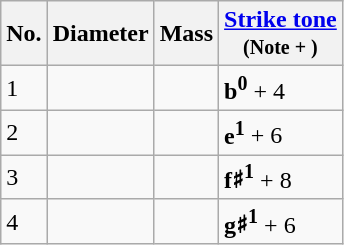<table class="wikitable">
<tr>
<th>No.</th>
<th>Diameter</th>
<th>Mass</th>
<th><a href='#'>Strike tone</a><br><small>(Note + )</small></th>
</tr>
<tr>
<td>1</td>
<td></td>
<td></td>
<td><strong>b<sup>0</sup></strong> + 4</td>
</tr>
<tr>
<td>2</td>
<td></td>
<td></td>
<td><strong>e<sup>1</sup></strong> + 6</td>
</tr>
<tr>
<td>3</td>
<td></td>
<td></td>
<td><strong>f♯<sup>1</sup></strong> + 8</td>
</tr>
<tr>
<td>4</td>
<td></td>
<td></td>
<td><strong>g♯<sup>1</sup></strong> + 6</td>
</tr>
</table>
